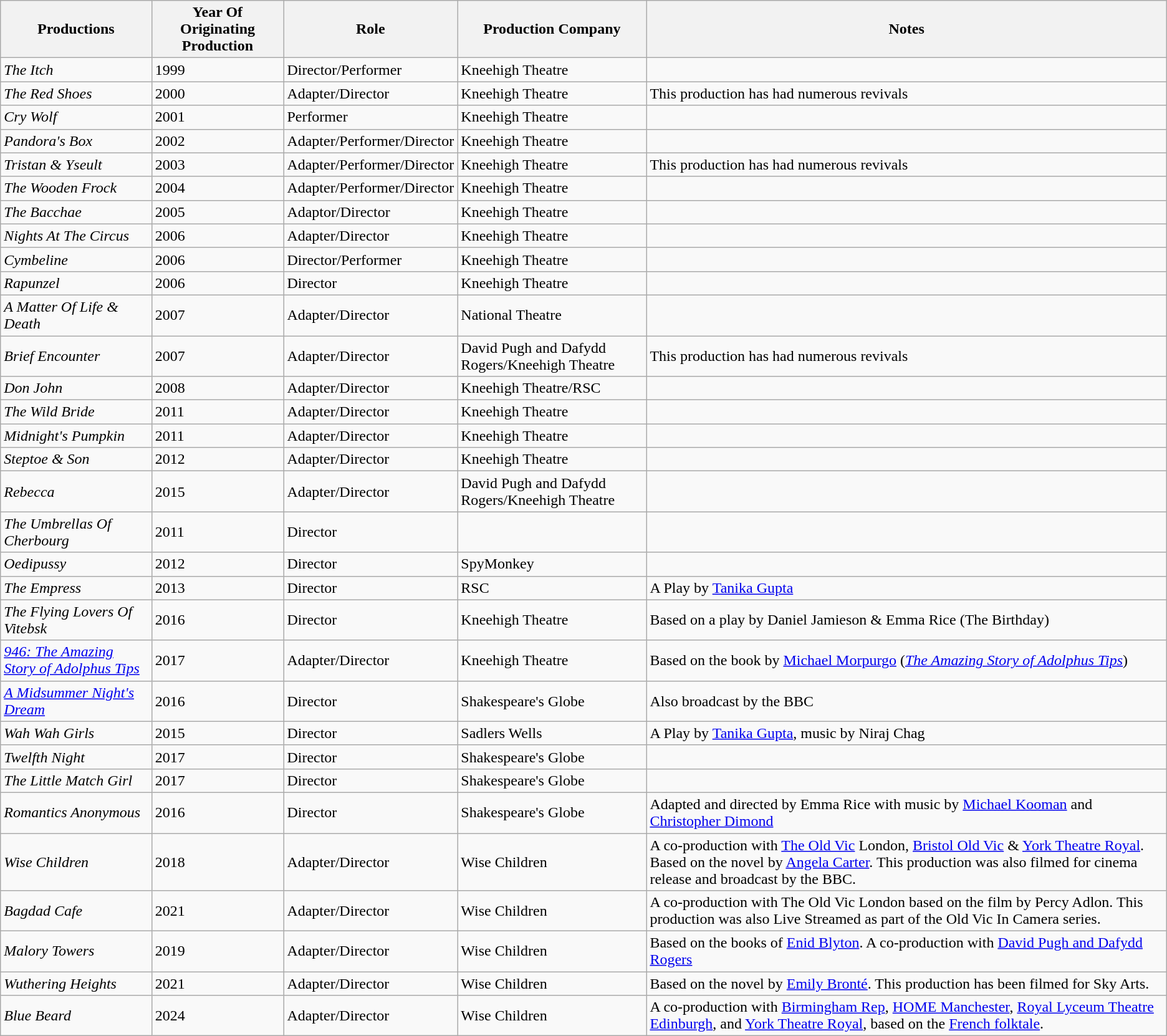<table class="wikitable sortable">
<tr>
<th>Productions</th>
<th>Year Of Originating Production</th>
<th>Role</th>
<th>Production Company</th>
<th>Notes</th>
</tr>
<tr>
<td><em>The Itch</em></td>
<td>1999</td>
<td>Director/Performer</td>
<td>Kneehigh Theatre</td>
<td></td>
</tr>
<tr>
<td><em>The Red Shoes</em></td>
<td>2000</td>
<td>Adapter/Director</td>
<td>Kneehigh Theatre</td>
<td>This production has had numerous revivals</td>
</tr>
<tr>
<td><em>Cry Wolf</em></td>
<td>2001</td>
<td>Performer</td>
<td>Kneehigh Theatre</td>
<td></td>
</tr>
<tr>
<td><em>Pandora's Box</em></td>
<td>2002</td>
<td>Adapter/Performer/Director</td>
<td>Kneehigh Theatre</td>
<td></td>
</tr>
<tr>
<td><em>Tristan & Yseult</em></td>
<td>2003</td>
<td>Adapter/Performer/Director</td>
<td>Kneehigh Theatre</td>
<td>This production has had numerous revivals</td>
</tr>
<tr>
<td><em>The Wooden Frock</em></td>
<td>2004</td>
<td>Adapter/Performer/Director</td>
<td>Kneehigh Theatre</td>
<td></td>
</tr>
<tr>
<td><em>The Bacchae</em></td>
<td>2005</td>
<td>Adaptor/Director</td>
<td>Kneehigh Theatre</td>
<td></td>
</tr>
<tr>
<td><em>Nights At The Circus</em></td>
<td>2006</td>
<td>Adapter/Director</td>
<td>Kneehigh Theatre</td>
<td></td>
</tr>
<tr>
<td><em>Cymbeline</em></td>
<td>2006</td>
<td>Director/Performer</td>
<td>Kneehigh Theatre</td>
<td></td>
</tr>
<tr>
<td><em>Rapunzel</em></td>
<td>2006</td>
<td>Director</td>
<td>Kneehigh Theatre</td>
<td></td>
</tr>
<tr>
<td><em>A Matter Of Life & Death</em></td>
<td>2007</td>
<td>Adapter/Director</td>
<td>National Theatre</td>
<td></td>
</tr>
<tr>
<td><em>Brief Encounter</em></td>
<td>2007</td>
<td>Adapter/Director</td>
<td>David Pugh and Dafydd Rogers/Kneehigh Theatre</td>
<td>This production has had numerous revivals</td>
</tr>
<tr>
<td><em>Don John</em></td>
<td>2008</td>
<td>Adapter/Director</td>
<td>Kneehigh Theatre/RSC</td>
<td></td>
</tr>
<tr>
<td><em>The Wild Bride</em></td>
<td>2011</td>
<td>Adapter/Director</td>
<td>Kneehigh Theatre</td>
<td></td>
</tr>
<tr>
<td><em>Midnight's Pumpkin</em></td>
<td>2011</td>
<td>Adapter/Director</td>
<td>Kneehigh Theatre</td>
<td></td>
</tr>
<tr>
<td><em>Steptoe & Son</em></td>
<td>2012</td>
<td>Adapter/Director</td>
<td>Kneehigh Theatre</td>
<td></td>
</tr>
<tr>
<td><em>Rebecca</em></td>
<td>2015</td>
<td>Adapter/Director</td>
<td>David Pugh and Dafydd Rogers/Kneehigh Theatre</td>
<td></td>
</tr>
<tr>
<td><em>The Umbrellas Of Cherbourg</em></td>
<td>2011</td>
<td>Director</td>
<td></td>
<td></td>
</tr>
<tr>
<td><em>Oedipussy</em></td>
<td>2012</td>
<td>Director</td>
<td>SpyMonkey</td>
<td></td>
</tr>
<tr>
<td><em>The Empress</em></td>
<td>2013</td>
<td>Director</td>
<td>RSC</td>
<td>A Play by <a href='#'>Tanika Gupta</a></td>
</tr>
<tr>
<td><em>The Flying Lovers Of Vitebsk</em></td>
<td>2016</td>
<td>Director</td>
<td>Kneehigh Theatre</td>
<td>Based on a play by Daniel Jamieson & Emma Rice (The Birthday)</td>
</tr>
<tr>
<td><em><a href='#'>946: The Amazing Story of Adolphus Tips</a></em></td>
<td>2017</td>
<td>Adapter/Director</td>
<td>Kneehigh Theatre</td>
<td>Based on the book by <a href='#'>Michael Morpurgo</a> (<em><a href='#'>The Amazing Story of Adolphus Tips</a></em>)</td>
</tr>
<tr>
<td><em><a href='#'>A Midsummer Night's Dream</a></em></td>
<td>2016</td>
<td>Director</td>
<td>Shakespeare's Globe</td>
<td>Also broadcast by the BBC</td>
</tr>
<tr>
<td><em>Wah Wah Girls</em></td>
<td>2015</td>
<td>Director</td>
<td>Sadlers Wells</td>
<td>A Play by <a href='#'>Tanika Gupta</a>, music by Niraj Chag</td>
</tr>
<tr>
<td><em>Twelfth Night</em></td>
<td>2017</td>
<td>Director</td>
<td>Shakespeare's Globe</td>
<td></td>
</tr>
<tr>
<td><em>The Little Match Girl</em></td>
<td>2017</td>
<td>Director</td>
<td>Shakespeare's Globe</td>
<td></td>
</tr>
<tr>
<td><em>Romantics Anonymous</em></td>
<td>2016</td>
<td>Director</td>
<td>Shakespeare's Globe</td>
<td>Adapted and directed by Emma Rice with music by <a href='#'>Michael Kooman</a> and <a href='#'>Christopher Dimond</a></td>
</tr>
<tr>
<td><em>Wise Children</em></td>
<td>2018</td>
<td>Adapter/Director</td>
<td>Wise Children</td>
<td>A co-production with <a href='#'>The Old Vic</a> London, <a href='#'>Bristol Old Vic</a> & <a href='#'>York Theatre Royal</a>. Based on the novel by <a href='#'>Angela Carter</a>.  This production was also filmed for cinema release and broadcast by the  BBC.</td>
</tr>
<tr>
<td><em>Bagdad Cafe</em></td>
<td>2021</td>
<td>Adapter/Director</td>
<td>Wise Children</td>
<td>A co-production with The Old Vic London based on the film by Percy Adlon.  This production was also Live Streamed as part of the Old Vic In Camera series.</td>
</tr>
<tr>
<td><em>Malory Towers</em></td>
<td>2019</td>
<td>Adapter/Director</td>
<td>Wise Children</td>
<td>Based on the books of <a href='#'>Enid Blyton</a>. A co-production with <a href='#'>David Pugh and Dafydd Rogers</a></td>
</tr>
<tr>
<td><em>Wuthering Heights</em></td>
<td>2021</td>
<td>Adapter/Director</td>
<td>Wise Children</td>
<td>Based on the novel by <a href='#'>Emily Bronté</a>.  This production has been filmed for Sky Arts.</td>
</tr>
<tr>
<td><em>Blue Beard</em></td>
<td>2024</td>
<td>Adapter/Director</td>
<td>Wise Children</td>
<td>A co-production with <a href='#'>Birmingham Rep</a>, <a href='#'>HOME Manchester</a>, <a href='#'>Royal Lyceum Theatre Edinburgh</a>, and <a href='#'>York Theatre Royal</a>, based on the <a href='#'>French folktale</a>.</td>
</tr>
</table>
